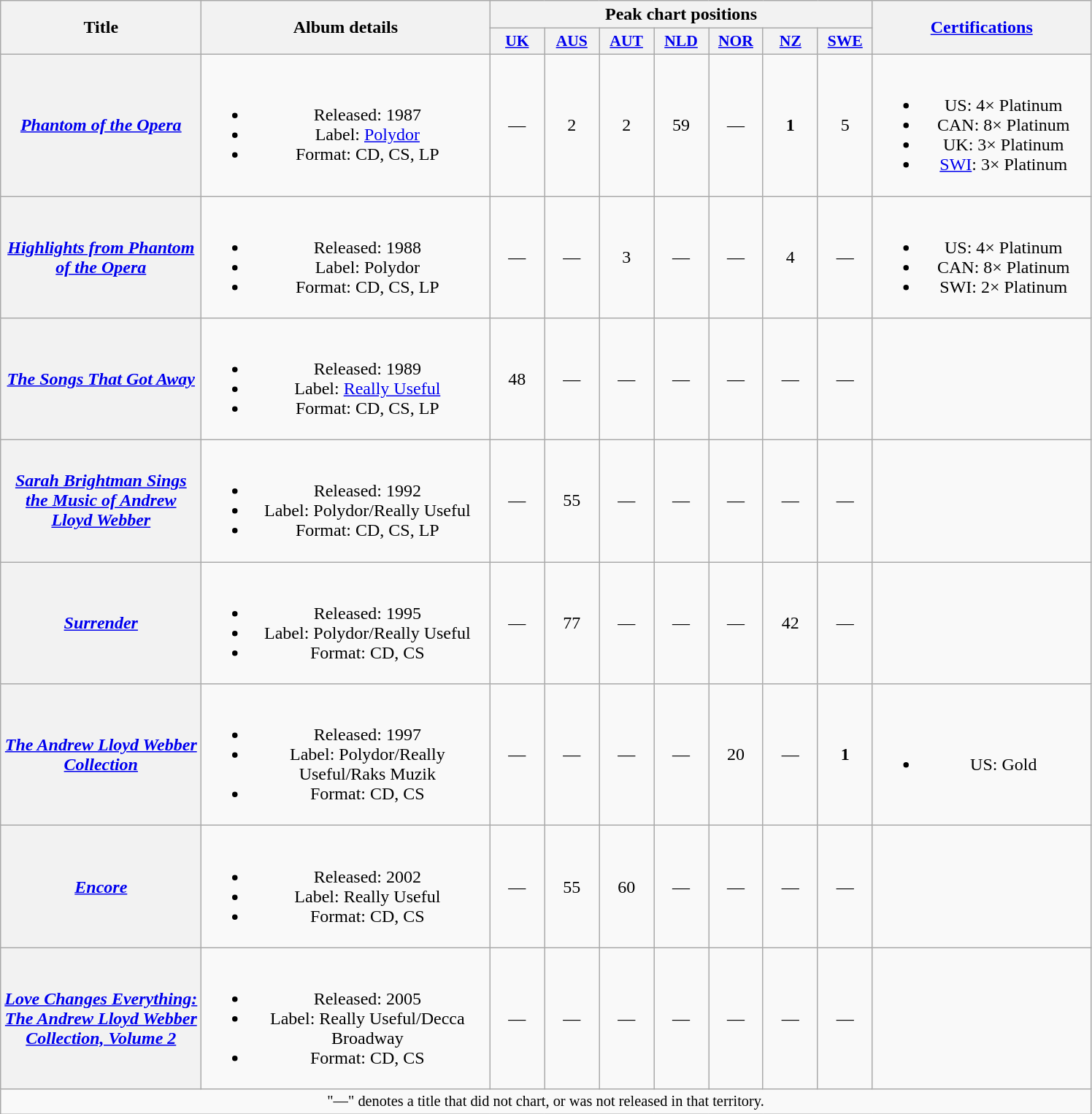<table class="wikitable plainrowheaders" style="text-align:center;" border="1">
<tr>
<th scope="col" rowspan="2" style="width:11em;">Title</th>
<th scope="col" rowspan="2" style="width:16em;">Album details</th>
<th scope="col" colspan="7">Peak chart positions</th>
<th scope="col" rowspan="2" style="width:12em;"><a href='#'>Certifications</a></th>
</tr>
<tr>
<th scope="col" style="width:3em;font-size:90%;"><a href='#'>UK</a><br></th>
<th scope="col" style="width:3em;font-size:90%;"><a href='#'>AUS</a><br></th>
<th scope="col" style="width:3em;font-size:90%;"><a href='#'>AUT</a><br></th>
<th scope="col" style="width:3em;font-size:90%;"><a href='#'>NLD</a><br></th>
<th scope="col" style="width:3em;font-size:90%;"><a href='#'>NOR</a><br></th>
<th scope="col" style="width:3em;font-size:90%;"><a href='#'>NZ</a><br></th>
<th scope="col" style="width:3em;font-size:90%;"><a href='#'>SWE</a><br></th>
</tr>
<tr>
<th scope="row"><em><a href='#'>Phantom of the Opera</a></em></th>
<td><br><ul><li>Released: 1987</li><li>Label: <a href='#'>Polydor</a></li><li>Format: CD, CS, LP</li></ul></td>
<td>—</td>
<td>2</td>
<td>2</td>
<td>59</td>
<td>—</td>
<td><strong>1</strong></td>
<td>5</td>
<td><br><ul><li>US: 4× Platinum</li><li>CAN: 8× Platinum</li><li>UK: 3× Platinum</li><li><a href='#'>SWI</a>: 3× Platinum</li></ul></td>
</tr>
<tr>
<th scope="row"><em><a href='#'>Highlights from Phantom of the Opera</a></em></th>
<td><br><ul><li>Released: 1988</li><li>Label: Polydor</li><li>Format: CD, CS, LP</li></ul></td>
<td>—</td>
<td>—</td>
<td>3</td>
<td>—</td>
<td>—</td>
<td>4</td>
<td>—</td>
<td><br><ul><li>US: 4× Platinum</li><li>CAN: 8× Platinum</li><li>SWI: 2× Platinum</li></ul></td>
</tr>
<tr>
<th scope="row"><em><a href='#'>The Songs That Got Away</a></em></th>
<td><br><ul><li>Released: 1989</li><li>Label: <a href='#'>Really Useful</a></li><li>Format: CD, CS, LP</li></ul></td>
<td>48</td>
<td>—</td>
<td>—</td>
<td>—</td>
<td>—</td>
<td>—</td>
<td>—</td>
<td></td>
</tr>
<tr>
<th scope="row"><em><a href='#'>Sarah Brightman Sings the Music of Andrew Lloyd Webber</a></em></th>
<td><br><ul><li>Released: 1992</li><li>Label: Polydor/Really Useful</li><li>Format: CD, CS, LP</li></ul></td>
<td>—</td>
<td>55</td>
<td>—</td>
<td>—</td>
<td>—</td>
<td>—</td>
<td>—</td>
<td></td>
</tr>
<tr>
<th scope="row"><em><a href='#'>Surrender</a></em></th>
<td><br><ul><li>Released: 1995</li><li>Label: Polydor/Really Useful</li><li>Format: CD, CS</li></ul></td>
<td>—</td>
<td>77</td>
<td>—</td>
<td>—</td>
<td>—</td>
<td>42</td>
<td>—</td>
<td></td>
</tr>
<tr>
<th scope="row"><em><a href='#'>The Andrew Lloyd Webber Collection</a></em></th>
<td><br><ul><li>Released: 1997</li><li>Label: Polydor/Really Useful/Raks Muzik</li><li>Format: CD, CS</li></ul></td>
<td>—</td>
<td>—</td>
<td>—</td>
<td>—</td>
<td>20</td>
<td>—</td>
<td><strong>1</strong></td>
<td><br><ul><li>US: Gold</li></ul></td>
</tr>
<tr>
<th scope="row"><em><a href='#'>Encore</a></em></th>
<td><br><ul><li>Released: 2002</li><li>Label: Really Useful</li><li>Format: CD, CS</li></ul></td>
<td>—</td>
<td>55</td>
<td>60</td>
<td>—</td>
<td>—</td>
<td>—</td>
<td>—</td>
<td></td>
</tr>
<tr>
<th scope="row"><em><a href='#'>Love Changes Everything: The Andrew Lloyd Webber Collection, Volume 2</a></em></th>
<td><br><ul><li>Released: 2005</li><li>Label: Really Useful/Decca Broadway</li><li>Format: CD, CS</li></ul></td>
<td>—</td>
<td>—</td>
<td>—</td>
<td>—</td>
<td>—</td>
<td>—</td>
<td>—</td>
<td></td>
</tr>
<tr>
<td colspan="10" style="font-size:85%">"—" denotes a title that did not chart, or was not released in that territory.</td>
</tr>
</table>
